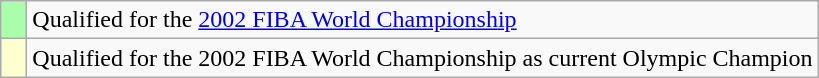<table class="wikitable">
<tr>
<td width=10px bgcolor="#aaffaa"></td>
<td>Qualified for the <a href='#'>2002 FIBA World Championship</a></td>
</tr>
<tr>
<td width=10px bgcolor="#ffffd0"></td>
<td>Qualified for the 2002 FIBA World Championship as current Olympic Champion</td>
</tr>
</table>
